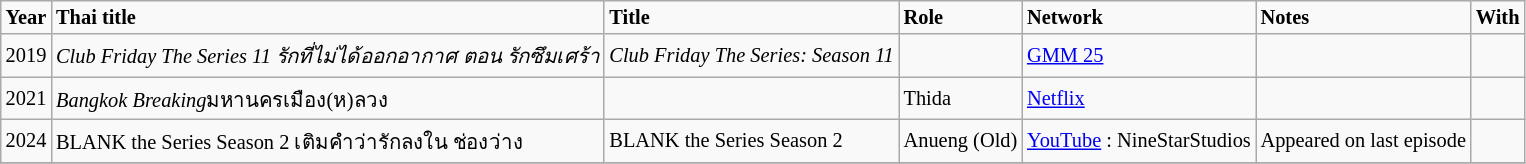<table class="wikitable" style="font-size: 85%;">
<tr>
<td><strong>Year</strong></td>
<td><strong>Thai title</strong></td>
<td><strong>Title</strong></td>
<td><strong>Role</strong></td>
<td><strong>Network</strong></td>
<td><strong>Notes</strong></td>
<td><strong>With</strong></td>
</tr>
<tr>
<td>2019</td>
<td><em>Club Friday The Series 11 รักที่ไม่ได้ออกอากาศ ตอน รักซึมเศร้า</em></td>
<td><em>Club Friday The Series: Season 11</em></td>
<td></td>
<td><a href='#'>GMM 25</a></td>
<td></td>
<td></td>
</tr>
<tr 8>
<td>2021</td>
<td><em>Bangkok Breaking</em>มหานครเมือง(ห)ลวง<em></td>
<td></em> <em></td>
<td>Thida</td>
<td><a href='#'>Netflix</a></td>
<td></td>
<td></td>
</tr>
<tr>
<td>2024</td>
<td></em>BLANK the Series Season 2 เติมคำว่ารักลงใน ช่องว่าง<em></td>
<td></em>BLANK the Series Season 2<em></td>
<td>Anueng (Old)</td>
<td><a href='#'>YouTube</a> : NineStarStudios</td>
<td>Appeared on last episode</td>
<td></td>
</tr>
<tr>
</tr>
</table>
